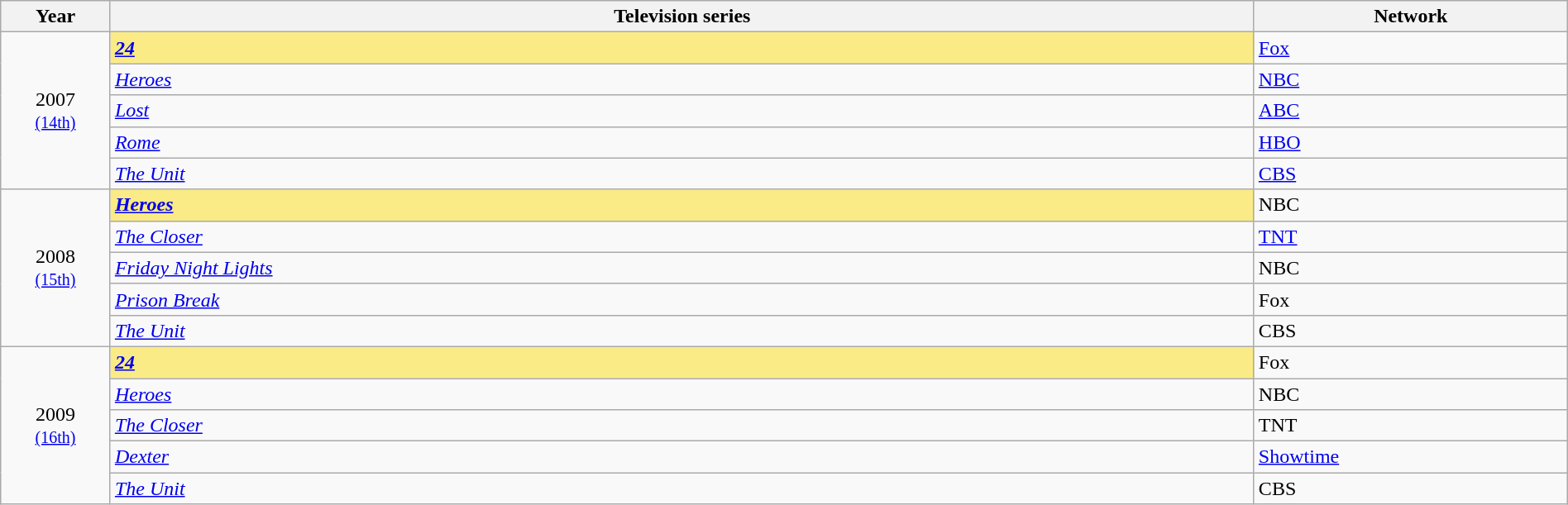<table class="wikitable" width="100%" cellpadding="5">
<tr>
<th width="7%">Year</th>
<th width="73%">Television series</th>
<th width="20%">Network</th>
</tr>
<tr>
<td rowspan="5" align="center">2007<br><small><a href='#'>(14th)</a> </small></td>
<td style="background:#FAEB86;"><strong><em><a href='#'>24</a></em></strong></td>
<td><a href='#'>Fox</a></td>
</tr>
<tr>
<td><em><a href='#'>Heroes</a></em></td>
<td><a href='#'>NBC</a></td>
</tr>
<tr>
<td><em><a href='#'>Lost</a></em></td>
<td><a href='#'>ABC</a></td>
</tr>
<tr>
<td><em><a href='#'>Rome</a></em></td>
<td><a href='#'>HBO</a></td>
</tr>
<tr>
<td><em><a href='#'>The Unit</a></em></td>
<td><a href='#'>CBS</a></td>
</tr>
<tr>
<td rowspan="5" align="center">2008<br><small><a href='#'>(15th)</a> </small></td>
<td style="background:#FAEB86;"><strong><em><a href='#'>Heroes</a></em></strong></td>
<td>NBC</td>
</tr>
<tr>
<td><em><a href='#'>The Closer</a></em></td>
<td><a href='#'>TNT</a></td>
</tr>
<tr>
<td><em><a href='#'>Friday Night Lights</a></em></td>
<td>NBC</td>
</tr>
<tr>
<td><em><a href='#'>Prison Break</a></em></td>
<td>Fox</td>
</tr>
<tr>
<td><em><a href='#'>The Unit</a></em></td>
<td>CBS</td>
</tr>
<tr>
<td rowspan="5" align="center">2009<br><small><a href='#'>(16th)</a> </small></td>
<td style="background:#FAEB86;"><strong><em><a href='#'>24</a></em></strong></td>
<td>Fox</td>
</tr>
<tr>
<td><em><a href='#'>Heroes</a></em></td>
<td>NBC</td>
</tr>
<tr>
<td><em><a href='#'>The Closer</a></em></td>
<td>TNT</td>
</tr>
<tr>
<td><em><a href='#'>Dexter</a></em></td>
<td><a href='#'>Showtime</a></td>
</tr>
<tr>
<td><em><a href='#'>The Unit</a></em></td>
<td>CBS</td>
</tr>
</table>
